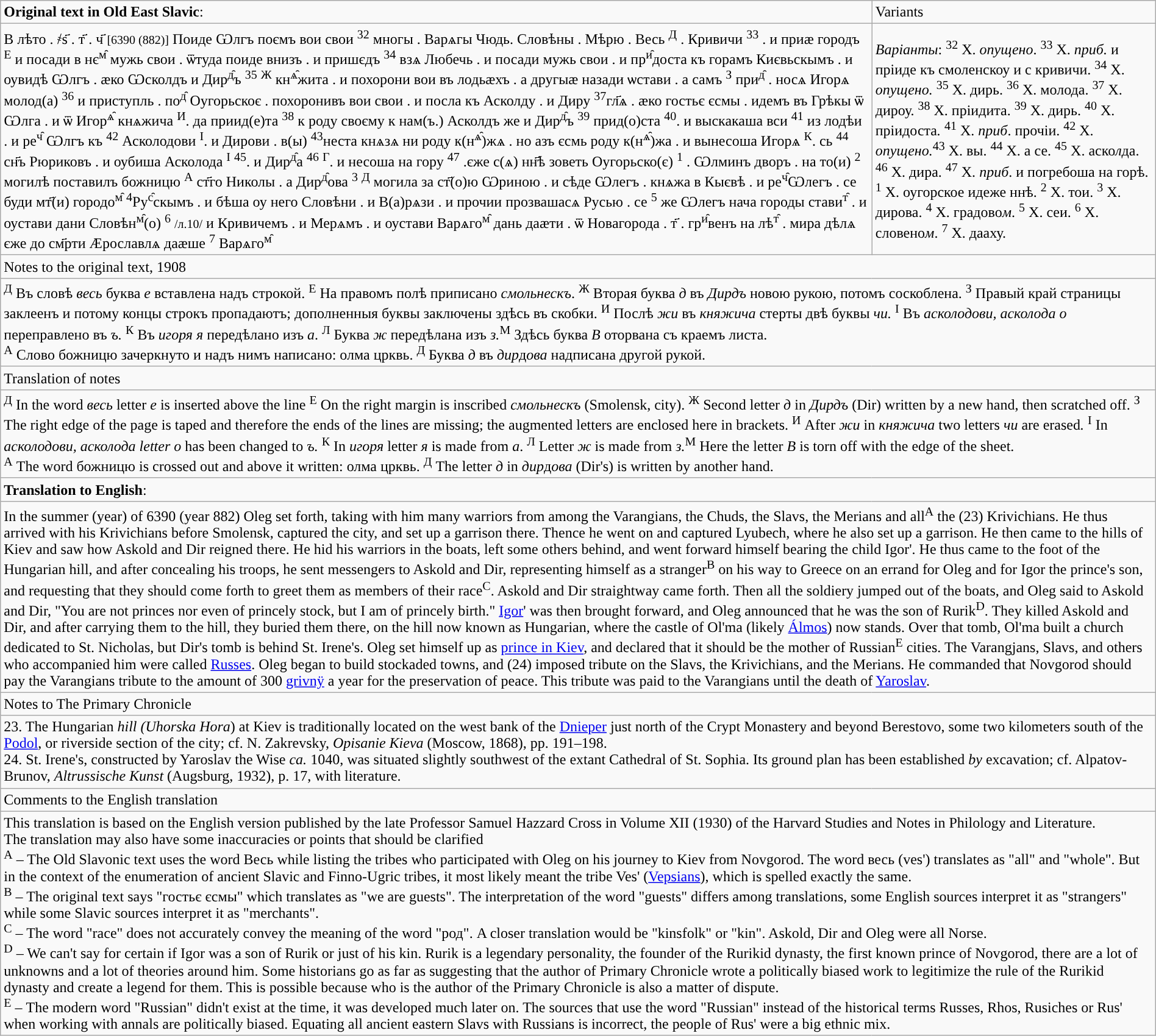<table class="wikitable mw-collapsible mw-collapsed" style="margin-left: auto; margin-right: auto; border: none;">
<tr>
<td><strong>Original text in Old East Slavic</strong>:</td>
<td>Variants</td>
</tr>
<tr>
<td>В лѣто . ҂s҃ . т҃ . ч҃ <small>[6390 (882)]</small> Поиде Ѡлгъ поємъ вои свои <sup>32</sup> многы . Варѧгы Чюдь. Словѣны . Мѣрю . Весь <sup>Д</sup> . Кривичи <sup>33</sup> . и приӕ городъ <sup>Е</sup> и посади в нє<sup>м̑</sup> мужь свои . ѿтуда поиде внизъ . и пришєдъ <sup>34</sup> взѧ Любечь . и посади мужь свои . и пр<sup>и̑</sup>доста къ горамъ Києвьскымъ . и оувидѣ Ѡлгъ . ӕко Ѡсколдъ и Дир<sup>д̑</sup>ъ <sup>35</sup> <sup>Ж</sup> кн<sup>ѧ̑</sup>жита . и похорони вои въ лодьӕхъ . а другыӕ назади ѡстави . а самъ <sup>З</sup> при<sup>д̑</sup> . носѧ Игорѧ молод(а) <sup>36</sup> и приступль . по<sup>д̑</sup> Оугорьскоє . похоронивъ вои свои . и посла къ Асколду . и Диру <sup>37</sup>гл҃ѧ . ӕко гостьє єсмы . идемъ въ Грѣкы ѿ Ѡлга . и ѿ Игор<sup>ѧ̑</sup> кнѧжича <sup>И</sup>. да приид(е)та <sup>38</sup> к роду своєму к нам(ъ.) Асколдъ же и Дир<sup>д̑</sup>ъ <sup>39</sup> прид(о)ста <sup>40</sup>. и выскакаша вси <sup>41</sup> из лодѣи . и ре<sup>ч̑</sup> Ѡлгъ къ <sup>42</sup> Асколодови <sup>І</sup>. и Дирови . в(ы) <sup>43</sup>неста кнѧзѧ ни роду к(н<sup>ѧ̑</sup>)жѧ . но азъ єсмь роду к(н<sup>ѧ̑</sup>)жа . и вынесоша Игорѧ <sup>К</sup>. сь <sup>44</sup> сн҃ъ Рюриковъ . и оубиша Асколода <sup>І</sup> <sup>45</sup>. и Дир<sup>д̑</sup>а <sup>46</sup> <sup>Г</sup>. и несоша на гору <sup>47</sup> .єже с(ѧ) нн҃ѣ зоветь Оугорьско(є) <sup>1</sup> . Ѡлминъ дворъ . на то(и) <sup>2</sup> могилѣ поставилъ божницю <sup>А</sup> ст҃го Николы . а Дир<sup>д̑</sup>ова <sup>3</sup> <sup>Д</sup> могила за ст҃(о)ю Ѡриною . и сѣде Ѡлегъ . кнѧжа в Кыєвѣ . и ре<sup>ч̑</sup>Ѡлегъ . се буди мт҃(и) городо<sup>м̑</sup> <sup>4</sup>Ру<sup>с̑</sup>скымъ . и бѣша оу него Словѣни . и В(а)рѧзи . и прочии прозвашасѧ Русью . се <sup>5</sup> же Ѡлегъ нача городы стави<sup>т̑</sup> . и оустави дани Словѣн<sup>м̑</sup>(о) <sup>6</sup> <small>/л.10/</small> и Кривичемъ . и Мерѧмъ . и оустави Варѧго<sup>м̑</sup> дань даӕти . ѿ Новагорода . т҃ . гр<sup>и̑</sup>венъ на лѣ<sup>т̑</sup> . мира дѣлѧ єже до см҃рти Ӕрославлѧ даӕше <sup>7</sup> Варѧго<sup>м̑</sup></td>
<td><em>Варіанты</em>: <sup>32</sup> Х. <em>опущено</em>. <sup>33</sup> Х. <em>приб.</em> и пріиде къ смоленскоу и с кривичи. <sup>34</sup> Х. <em>опущено.</em> <sup>35</sup> Х. дирь. <sup>36</sup> Х. молода. <sup>37</sup> Х. дироу. <sup>38</sup> Х. пріидита. <sup>39</sup> Х. дирь. <sup>40</sup> Х. пріидоста<em>.</em> <sup>41</sup> Х. <em>приб</em>. прочіи. <sup>42</sup> Х. <em>опущено.</em><sup>43</sup> Х. вы. <sup>44</sup> Х. а се. <sup>45</sup> Х. аско<em>л</em>да. <sup>46</sup> Х. дира. <sup>47</sup> Х. <em>приб</em>. и погребоша на горѣ. <sup>1</sup> Х. оугорское идеже ннѣ. <sup>2</sup> Х. тои. <sup>3</sup> Х. дирова. <sup>4</sup> Х. градово<em>м</em>. <sup>5</sup> Х. сеи. <sup>6</sup> Х. словено<em>м</em>. <sup>7</sup> Х. дааху.</td>
</tr>
<tr>
<td colspan="2">Notes to the original text, 1908</td>
</tr>
<tr>
<td colspan="2"><sup>Д</sup> Въ словѣ <em>весь</em> буква <em>е</em> вставлена надъ строкой. <sup>Е</sup> На правомъ полѣ приписано <em>смольнескъ</em>. <sup>Ж</sup> Вторая буква <em>д</em> въ <em>Дирдъ</em> новою рукою, потомъ соскоблена. <sup>З</sup> Правый край страницы заклеенъ и потому концы строкъ пропадаютъ; дополненныя буквы заключены здѣсь въ скобки. <sup>И</sup> Послѣ <em>жи</em> въ <em>княжича</em> стерты двѣ буквы <em>чи.</em> <sup>І</sup> Въ <em>асколодови, асколода о</em> переправлено въ <em>ъ.</em> <sup>К</sup> Въ <em>игоря я</em> передѣлано изъ <em>а</em>. <sup>Л</sup> Буква <em>ж</em> передѣлана изъ <em>з.</em><sup>М</sup> Здѣсь буква <em>В</em> оторвана съ краемъ листа.<br><sup>А</sup> Слово божницю зачеркнуто и надъ нимъ написано: олма црквь. <sup>Д</sup> Буква <em>д</em> въ <em>дир</em>д<em>ова</em> надписана другой рукой.</td>
</tr>
<tr>
<td colspan="2">Translation of notes</td>
</tr>
<tr>
<td colspan="2"><sup>Д</sup> In the word <em>весь</em> letter <em>е</em> is inserted above the line <sup>Е</sup> On the right margin is inscribed <em>смольнескъ</em> (Smolensk, city). <sup>Ж</sup> Second letter <em>д</em> in <em>Дирдъ</em> (Dir) written by a new hand, then scratched off. <sup>З</sup> The right edge of the page is taped and therefore the ends of the lines are missing; the augmented letters are enclosed here in brackets. <sup>И</sup> After <em>жи</em> in <em>княжича</em> two letters <em>чи</em> are erased<em>.</em> <sup>І</sup> In <em>асколодови, асколода letter о</em> has been changed to <em>ъ.</em> <sup>К</sup> In <em>игоря</em> letter <em>я</em> is made from <em>а</em>. <sup>Л</sup> Letter <em>ж</em> is made from <em>з.</em><sup>М</sup> Here the letter <em>В</em> is torn off with the edge of the sheet.<br><sup>А</sup> The word божницю is crossed out and above it written: олма црквь. <sup>Д</sup> The letter <em>д</em> in <em>дир</em>д<em>ова</em> (Dir's) is written by another hand.</td>
</tr>
<tr>
<td colspan="2"><strong>Translation to English</strong>:</td>
</tr>
<tr>
<td colspan="2">In the summer (year) of 6390 (year 882) Oleg set forth, taking with him many warriors from among the Varangians, the Chuds, the Slavs, the Merians and all<sup>A</sup> the (23) Krivichians. He thus arrived with his Krivichians before Smolensk, captured the city, and set up a garrison there. Thence he went on and captured Lyubech, where he also set up a garrison. He then came to the hills of Kiev and saw how Askold and Dir reigned there. He hid his warriors in the boats, left some others behind, and went forward himself bearing the child Igor'. He thus came to the foot of the Hungarian hill, and after concealing his troops, he sent messengers to Askold and Dir, representing himself as a stranger<sup>B</sup> on his way to Greece on an errand for Oleg and for Igor the prince's son, and requesting that they should come forth to greet them as members of their race<sup>C</sup>. Askold and Dir straightway came forth. Then all the soldiery jumped out of the boats, and Oleg said to Askold and Dir, "You are not princes nor even of princely stock, but I am of princely birth." <a href='#'>Igor</a>' was then brought forward, and Oleg announced that he was the son of Rurik<sup>D</sup>. They killed Askold and Dir, and after carrying them to the hill, they buried them there, on the hill now known as Hungarian, where the castle of Ol'ma (likely <a href='#'>Álmos</a>) now stands. Over that tomb, Ol'ma built a church dedicated to St. Nicholas, but Dir's tomb is behind St. Irene's. Oleg set himself up as <a href='#'>prince in Kiev</a>, and declared that it should be the mother of Russian<sup>Е</sup> cities. The Varangjans, Slavs, and others who accompanied him were called <a href='#'>Russes</a>. Oleg began to build stockaded towns, and (24) imposed tribute on the Slavs, the Krivichians, and the Merians. He commanded that Novgorod should pay the Varangians tribute to the amount of 300 <a href='#'>grivnÿ</a> a year for the preservation of peace. This tribute was paid to the Varangians until the death of <a href='#'>Yaroslav</a>.</td>
</tr>
<tr>
<td colspan="2">Notes to The Primary Chronicle</td>
</tr>
<tr>
<td colspan="2">23. The Hungarian <em>hill (Uhorska Hora</em>) at Kiev is traditionally located on the west bank of the <a href='#'>Dnieper</a> just north of the Crypt Monastery and beyond Berestovo, some two kilometers south of the <a href='#'>Podol</a>, or riverside section of the city; cf. N. Zakrevsky, <em>Opisanie Kieva</em> (Moscow, 1868), pp. 191–198.<br>24. St. Irene's, constructed by Yaroslav the Wise <em>ca.</em> 1040, was situated slightly southwest of the extant Cathedral of St. Sophia. Its ground plan has been established <em>by</em> excavation; cf. Alpatov-Brunov, <em>Altrussische Kunst</em> (Augsburg, 1932), p. 17, with literature.</td>
</tr>
<tr>
<td colspan="2">Comments to the English translation</td>
</tr>
<tr>
<td colspan="2">This translation is based on the English version published by the late Professor Samuel Hazzard Cross in Volume XII (1930) of the Harvard Studies and Notes in Philology and Literature.<br>The translation may also have some inaccuracies or points that should be clarified<br><sup>A</sup> – The Old Slavonic text uses the word Весь while listing the tribes who participated with Oleg on his journey to Kiev from Novgorod. The word весь (ves') translates as "all" and "whole". But in the context of the enumeration of ancient Slavic and Finno-Ugric tribes, it most likely meant the tribe Ves' (<a href='#'>Vepsians</a>), which is spelled exactly the same.<br><sup>B</sup> – The original text says "гостьє єсмы" which translates as "we are guests". The interpretation of the word "guests" differs among translations, some English sources interpret it as "strangers" while some Slavic sources interpret it as "merchants".<br><sup>C</sup> – The word "race" does not accurately convey the meaning of the word "род". A closer translation would be "kinsfolk" or "kin". Askold, Dir and Oleg were all Norse.<br><sup>D</sup> – We can't say for certain if Igor was a son of Rurik or just of his kin. Rurik is a legendary personality, the founder of the Rurikid dynasty, the first known prince of Novgorod, there are a lot of unknowns and a lot of theories around him. Some historians go as far as suggesting that the author of Primary Chronicle wrote a politically biased work to legitimize the rule of the Rurikid dynasty and create a legend for them. This is possible because who is the author of the Primary Chronicle is also a matter of dispute.<br><sup>Е</sup> – The modern word "Russian" didn't exist at the time, it was developed much later on. The sources that use the word "Russian" instead of the historical terms Russes, Rhos, Rusiches or Rus' when working with annals are politically biased. Equating all ancient eastern Slavs with Russians is incorrect, the people of Rus' were a big ethnic mix.</td>
</tr>
</table>
